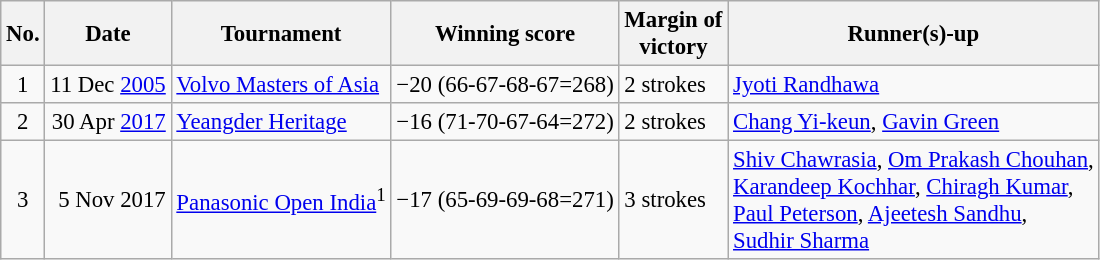<table class="wikitable" style="font-size:95%;">
<tr>
<th>No.</th>
<th>Date</th>
<th>Tournament</th>
<th>Winning score</th>
<th>Margin of<br>victory</th>
<th>Runner(s)-up</th>
</tr>
<tr>
<td align=center>1</td>
<td align=right>11 Dec <a href='#'>2005</a></td>
<td><a href='#'>Volvo Masters of Asia</a></td>
<td>−20 (66-67-68-67=268)</td>
<td>2 strokes</td>
<td> <a href='#'>Jyoti Randhawa</a></td>
</tr>
<tr>
<td align=center>2</td>
<td align=right>30 Apr <a href='#'>2017</a></td>
<td><a href='#'>Yeangder Heritage</a></td>
<td>−16 (71-70-67-64=272)</td>
<td>2 strokes</td>
<td> <a href='#'>Chang Yi-keun</a>,  <a href='#'>Gavin Green</a></td>
</tr>
<tr>
<td align=center>3</td>
<td align=right>5 Nov 2017</td>
<td><a href='#'>Panasonic Open India</a><sup>1</sup></td>
<td>−17 (65-69-69-68=271)</td>
<td>3 strokes</td>
<td> <a href='#'>Shiv Chawrasia</a>,  <a href='#'>Om Prakash Chouhan</a>,<br> <a href='#'>Karandeep Kochhar</a>,  <a href='#'>Chiragh Kumar</a>,<br> <a href='#'>Paul Peterson</a>,  <a href='#'>Ajeetesh Sandhu</a>,<br> <a href='#'>Sudhir Sharma</a></td>
</tr>
</table>
